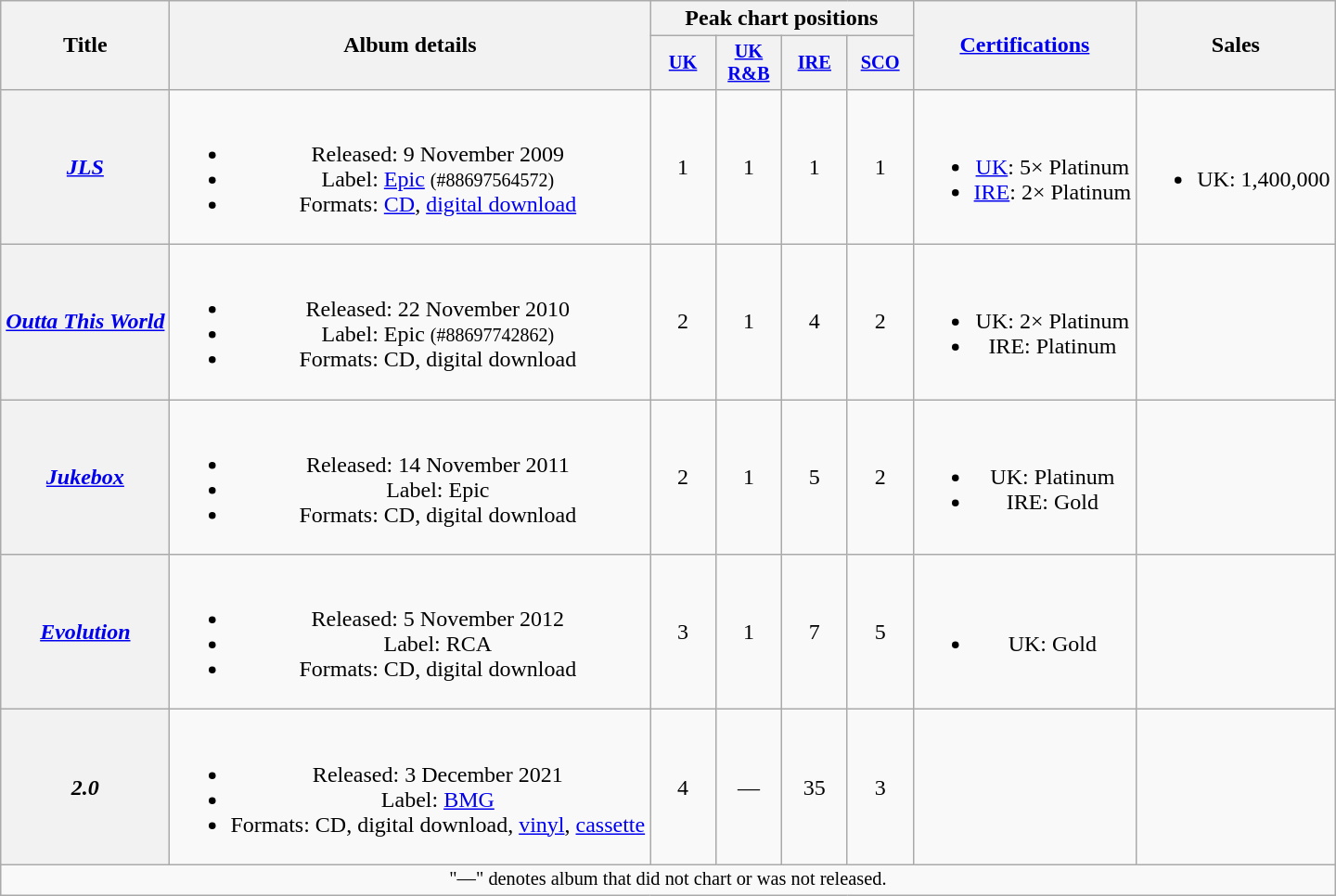<table class="wikitable plainrowheaders" style="text-align:center;">
<tr>
<th scope="col" rowspan="2">Title</th>
<th scope="col" rowspan="2">Album details</th>
<th scope="col" colspan="4">Peak chart positions</th>
<th scope="col" rowspan="2"><a href='#'>Certifications</a></th>
<th scope="col" rowspan="2">Sales</th>
</tr>
<tr>
<th scope="col" style="width:3em;font-size:85%;"><a href='#'>UK</a><br></th>
<th scope="col" style="width:3em;font-size:85%;"><a href='#'>UK R&B</a><br></th>
<th scope="col" style="width:3em;font-size:85%;"><a href='#'>IRE</a><br></th>
<th scope="col" style="width:3em;font-size:85%;"><a href='#'>SCO</a><br></th>
</tr>
<tr>
<th scope="row"><em><a href='#'>JLS</a></em></th>
<td><br><ul><li>Released: 9 November 2009</li><li>Label: <a href='#'>Epic</a> <small>(#88697564572)</small></li><li>Formats: <a href='#'>CD</a>, <a href='#'>digital download</a></li></ul></td>
<td>1</td>
<td>1</td>
<td>1</td>
<td>1</td>
<td><br><ul><li><a href='#'>UK</a>: 5× Platinum</li><li><a href='#'>IRE</a>: 2× Platinum</li></ul></td>
<td><br><ul><li>UK: 1,400,000</li></ul></td>
</tr>
<tr>
<th scope="row"><em><a href='#'>Outta This World</a></em></th>
<td><br><ul><li>Released: 22 November 2010</li><li>Label: Epic <small>(#88697742862)</small></li><li>Formats: CD, digital download</li></ul></td>
<td>2</td>
<td>1</td>
<td>4</td>
<td>2</td>
<td><br><ul><li>UK: 2× Platinum</li><li>IRE: Platinum</li></ul></td>
<td></td>
</tr>
<tr>
<th scope="row"><em><a href='#'>Jukebox</a></em></th>
<td><br><ul><li>Released: 14 November 2011</li><li>Label: Epic</li><li>Formats: CD, digital download</li></ul></td>
<td>2</td>
<td>1</td>
<td>5</td>
<td>2</td>
<td><br><ul><li>UK: Platinum</li><li>IRE: Gold</li></ul></td>
<td></td>
</tr>
<tr>
<th scope="row"><em><a href='#'>Evolution</a></em></th>
<td><br><ul><li>Released: 5 November 2012</li><li>Label: RCA</li><li>Formats: CD, digital download</li></ul></td>
<td>3</td>
<td>1</td>
<td>7</td>
<td>5</td>
<td><br><ul><li>UK: Gold</li></ul></td>
<td></td>
</tr>
<tr>
<th scope="row"><em>2.0</em></th>
<td><br><ul><li>Released: 3 December 2021</li><li>Label: <a href='#'>BMG</a></li><li>Formats: CD, digital download, <a href='#'>vinyl</a>, <a href='#'>cassette</a></li></ul></td>
<td>4</td>
<td>—</td>
<td>35<br></td>
<td>3</td>
<td></td>
<td></td>
</tr>
<tr>
<td colspan="20" style="font-size:85%;">"—" denotes album that did not chart or was not released.</td>
</tr>
</table>
